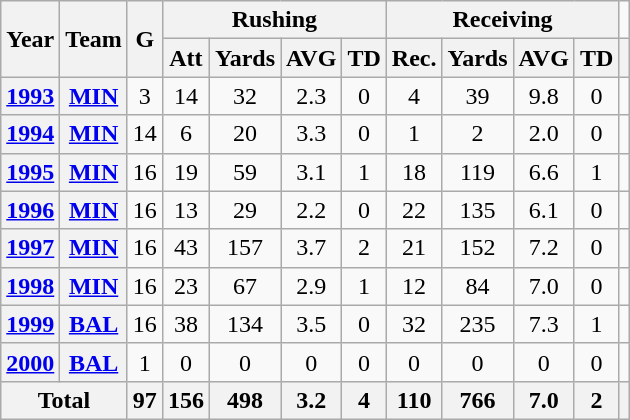<table class="wikitable" style="text-align: center;">
<tr>
<th rowspan="2">Year</th>
<th rowspan="2">Team</th>
<th rowspan="2">G</th>
<th colspan="4">Rushing</th>
<th colspan="4">Receiving</th>
</tr>
<tr>
<th>Att</th>
<th>Yards</th>
<th>AVG</th>
<th>TD</th>
<th>Rec.</th>
<th>Yards</th>
<th>AVG</th>
<th>TD</th>
<th></th>
</tr>
<tr>
<th><a href='#'>1993</a></th>
<th><a href='#'>MIN</a></th>
<td>3</td>
<td>14</td>
<td>32</td>
<td>2.3</td>
<td>0</td>
<td>4</td>
<td>39</td>
<td>9.8</td>
<td>0</td>
<td></td>
</tr>
<tr>
<th><a href='#'>1994</a></th>
<th><a href='#'>MIN</a></th>
<td>14</td>
<td>6</td>
<td>20</td>
<td>3.3</td>
<td>0</td>
<td>1</td>
<td>2</td>
<td>2.0</td>
<td>0</td>
<td></td>
</tr>
<tr>
<th><a href='#'>1995</a></th>
<th><a href='#'>MIN</a></th>
<td>16</td>
<td>19</td>
<td>59</td>
<td>3.1</td>
<td>1</td>
<td>18</td>
<td>119</td>
<td>6.6</td>
<td>1</td>
<td></td>
</tr>
<tr>
<th><a href='#'>1996</a></th>
<th><a href='#'>MIN</a></th>
<td>16</td>
<td>13</td>
<td>29</td>
<td>2.2</td>
<td>0</td>
<td>22</td>
<td>135</td>
<td>6.1</td>
<td>0</td>
<td></td>
</tr>
<tr>
<th><a href='#'>1997</a></th>
<th><a href='#'>MIN</a></th>
<td>16</td>
<td>43</td>
<td>157</td>
<td>3.7</td>
<td>2</td>
<td>21</td>
<td>152</td>
<td>7.2</td>
<td>0</td>
<td></td>
</tr>
<tr>
<th><a href='#'>1998</a></th>
<th><a href='#'>MIN</a></th>
<td>16</td>
<td>23</td>
<td>67</td>
<td>2.9</td>
<td>1</td>
<td>12</td>
<td>84</td>
<td>7.0</td>
<td>0</td>
<td></td>
</tr>
<tr>
<th><a href='#'>1999</a></th>
<th><a href='#'>BAL</a></th>
<td>16</td>
<td>38</td>
<td>134</td>
<td>3.5</td>
<td>0</td>
<td>32</td>
<td>235</td>
<td>7.3</td>
<td>1</td>
<td></td>
</tr>
<tr>
<th><a href='#'>2000</a></th>
<th><a href='#'>BAL</a></th>
<td>1</td>
<td>0</td>
<td>0</td>
<td>0</td>
<td>0</td>
<td>0</td>
<td>0</td>
<td>0</td>
<td>0</td>
<td></td>
</tr>
<tr>
<th colspan="2">Total</th>
<th>97</th>
<th>156</th>
<th>498</th>
<th>3.2</th>
<th>4</th>
<th>110</th>
<th>766</th>
<th>7.0</th>
<th>2</th>
<th></th>
</tr>
</table>
